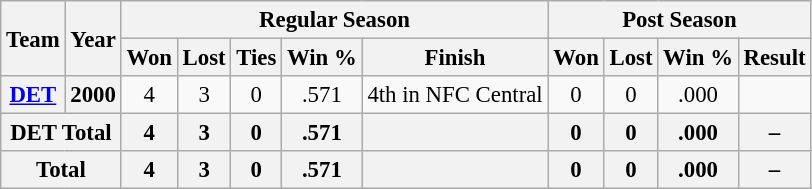<table class="wikitable" style="font-size: 95%; text-align:center;">
<tr>
<th rowspan="2">Team</th>
<th rowspan="2">Year</th>
<th colspan="5">Regular Season</th>
<th colspan="4">Post Season</th>
</tr>
<tr>
<th>Won</th>
<th>Lost</th>
<th>Ties</th>
<th>Win %</th>
<th>Finish</th>
<th>Won</th>
<th>Lost</th>
<th>Win %</th>
<th>Result</th>
</tr>
<tr>
<th><a href='#'>DET</a></th>
<th>2000</th>
<td>4</td>
<td>3</td>
<td>0</td>
<td>.571</td>
<td>4th in NFC Central</td>
<td>0</td>
<td>0</td>
<td>.000</td>
<td></td>
</tr>
<tr>
<th colspan="2">DET Total</th>
<th>4</th>
<th>3</th>
<th>0</th>
<th>.571</th>
<th></th>
<th>0</th>
<th>0</th>
<th>.000</th>
<th>–</th>
</tr>
<tr>
<th colspan="2">Total</th>
<th>4</th>
<th>3</th>
<th>0</th>
<th>.571</th>
<th></th>
<th>0</th>
<th>0</th>
<th>.000</th>
<th>–</th>
</tr>
</table>
